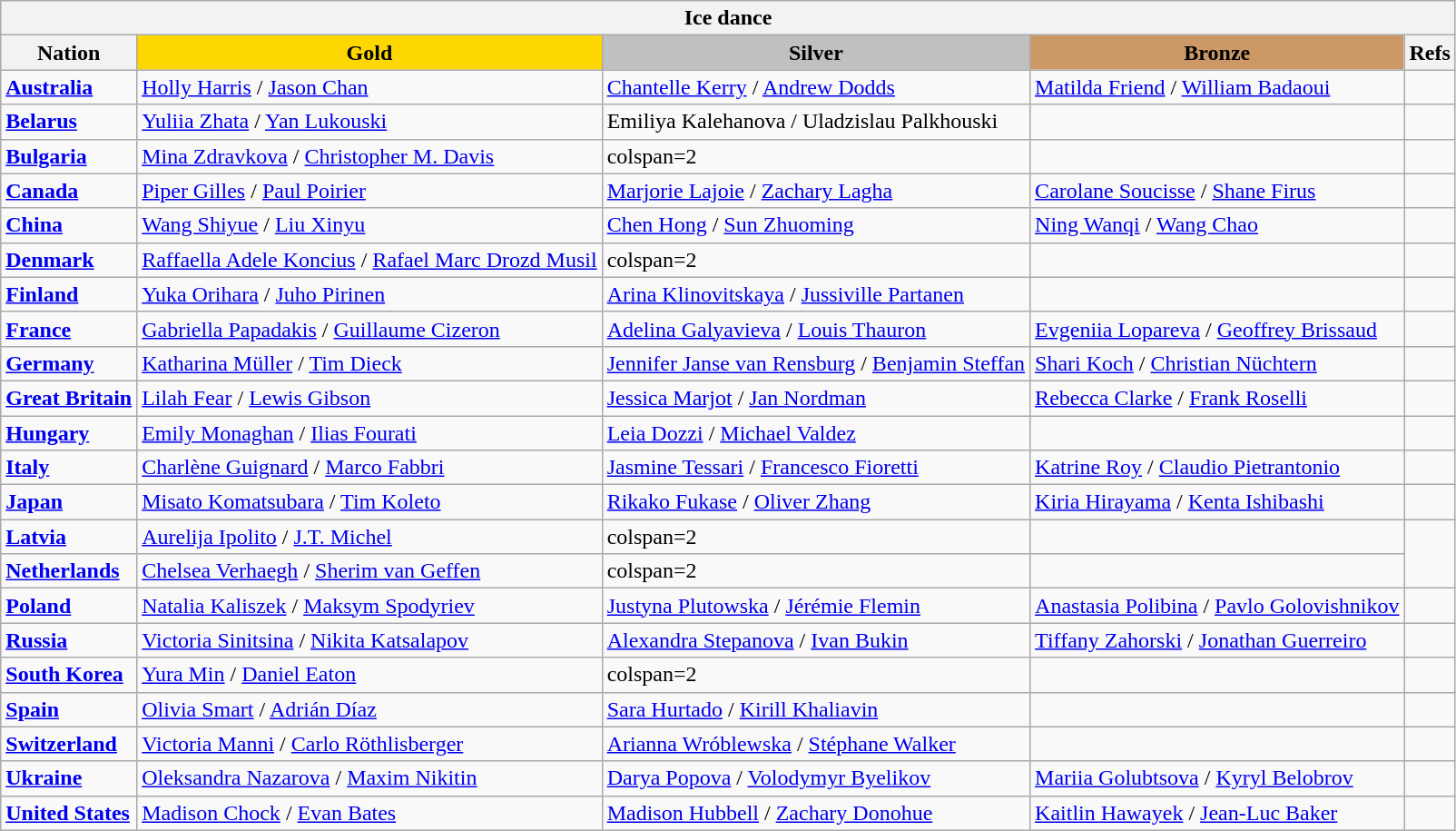<table class="wikitable">
<tr>
<th colspan=5>Ice dance</th>
</tr>
<tr>
<th>Nation</th>
<td style="text-align:center; background:gold;"><strong>Gold</strong></td>
<td style="text-align:center; background:silver;"><strong>Silver</strong></td>
<td style="text-align:center; background:#c96;"><strong>Bronze</strong></td>
<th>Refs</th>
</tr>
<tr>
<td><strong> <a href='#'>Australia</a></strong></td>
<td><a href='#'>Holly Harris</a> / <a href='#'>Jason Chan</a></td>
<td><a href='#'>Chantelle Kerry</a> / <a href='#'>Andrew Dodds</a></td>
<td><a href='#'>Matilda Friend</a> / <a href='#'>William Badaoui</a></td>
<td></td>
</tr>
<tr>
<td><strong> <a href='#'>Belarus</a></strong></td>
<td><a href='#'>Yuliia Zhata</a> / <a href='#'>Yan Lukouski</a></td>
<td>Emiliya Kalehanova / Uladzislau Palkhouski</td>
<td></td>
<td></td>
</tr>
<tr>
<td><strong> <a href='#'>Bulgaria</a></strong></td>
<td><a href='#'>Mina Zdravkova</a> / <a href='#'>Christopher M. Davis</a></td>
<td>colspan=2 </td>
<td></td>
</tr>
<tr>
<td><strong> <a href='#'>Canada</a></strong></td>
<td><a href='#'>Piper Gilles</a> / <a href='#'>Paul Poirier</a></td>
<td><a href='#'>Marjorie Lajoie</a> / <a href='#'>Zachary Lagha</a></td>
<td><a href='#'>Carolane Soucisse</a> / <a href='#'>Shane Firus</a></td>
<td></td>
</tr>
<tr>
<td><strong> <a href='#'>China</a></strong></td>
<td><a href='#'>Wang Shiyue</a> / <a href='#'>Liu Xinyu</a></td>
<td><a href='#'>Chen Hong</a> / <a href='#'>Sun Zhuoming</a></td>
<td><a href='#'>Ning Wanqi</a> / <a href='#'>Wang Chao</a></td>
<td></td>
</tr>
<tr>
<td><strong> <a href='#'>Denmark</a></strong></td>
<td><a href='#'>Raffaella Adele Koncius</a> / <a href='#'>Rafael Marc Drozd Musil</a></td>
<td>colspan=2 </td>
<td></td>
</tr>
<tr>
<td><strong> <a href='#'>Finland</a></strong></td>
<td><a href='#'>Yuka Orihara</a> / <a href='#'>Juho Pirinen</a></td>
<td><a href='#'>Arina Klinovitskaya</a> / <a href='#'>Jussiville Partanen</a></td>
<td></td>
<td></td>
</tr>
<tr>
<td><strong> <a href='#'>France</a></strong></td>
<td><a href='#'>Gabriella Papadakis</a> / <a href='#'>Guillaume Cizeron</a></td>
<td><a href='#'>Adelina Galyavieva</a> / <a href='#'>Louis Thauron</a></td>
<td><a href='#'>Evgeniia Lopareva</a> / <a href='#'>Geoffrey Brissaud</a></td>
<td></td>
</tr>
<tr>
<td><strong> <a href='#'>Germany</a></strong></td>
<td><a href='#'>Katharina Müller</a> / <a href='#'>Tim Dieck</a></td>
<td><a href='#'>Jennifer Janse van Rensburg</a> / <a href='#'>Benjamin Steffan</a></td>
<td><a href='#'>Shari Koch</a> / <a href='#'>Christian Nüchtern</a></td>
<td></td>
</tr>
<tr>
<td><strong> <a href='#'>Great Britain</a></strong></td>
<td><a href='#'>Lilah Fear</a> / <a href='#'>Lewis Gibson</a></td>
<td><a href='#'>Jessica Marjot</a> / <a href='#'>Jan Nordman</a></td>
<td><a href='#'>Rebecca Clarke</a> / <a href='#'>Frank Roselli</a></td>
<td></td>
</tr>
<tr>
<td><strong> <a href='#'>Hungary</a></strong></td>
<td><a href='#'>Emily Monaghan</a> / <a href='#'>Ilias Fourati</a></td>
<td><a href='#'>Leia Dozzi</a> / <a href='#'>Michael Valdez</a></td>
<td></td>
<td></td>
</tr>
<tr>
<td><strong> <a href='#'>Italy</a></strong></td>
<td><a href='#'>Charlène Guignard</a> / <a href='#'>Marco Fabbri</a></td>
<td><a href='#'>Jasmine Tessari</a> / <a href='#'>Francesco Fioretti</a></td>
<td><a href='#'>Katrine Roy</a> / <a href='#'>Claudio Pietrantonio</a></td>
<td></td>
</tr>
<tr>
<td><strong> <a href='#'>Japan</a></strong></td>
<td><a href='#'>Misato Komatsubara</a> / <a href='#'>Tim Koleto</a></td>
<td><a href='#'>Rikako Fukase</a> / <a href='#'>Oliver Zhang</a></td>
<td><a href='#'>Kiria Hirayama</a> / <a href='#'>Kenta Ishibashi</a></td>
<td></td>
</tr>
<tr>
<td><strong> <a href='#'>Latvia</a></strong></td>
<td><a href='#'>Aurelija Ipolito</a> / <a href='#'>J.T. Michel</a></td>
<td>colspan=2 </td>
<td></td>
</tr>
<tr>
<td><strong> <a href='#'>Netherlands</a></strong></td>
<td><a href='#'>Chelsea Verhaegh</a> / <a href='#'>Sherim van Geffen</a></td>
<td>colspan=2 </td>
<td></td>
</tr>
<tr>
<td><strong> <a href='#'>Poland</a></strong></td>
<td><a href='#'>Natalia Kaliszek</a> / <a href='#'>Maksym Spodyriev</a></td>
<td><a href='#'>Justyna Plutowska</a> / <a href='#'>Jérémie Flemin</a></td>
<td><a href='#'>Anastasia Polibina</a> / <a href='#'>Pavlo Golovishnikov</a></td>
<td></td>
</tr>
<tr>
<td><strong> <a href='#'>Russia</a></strong></td>
<td><a href='#'>Victoria Sinitsina</a> / <a href='#'>Nikita Katsalapov</a></td>
<td><a href='#'>Alexandra Stepanova</a> / <a href='#'>Ivan Bukin</a></td>
<td><a href='#'>Tiffany Zahorski</a> / <a href='#'>Jonathan Guerreiro</a></td>
<td></td>
</tr>
<tr>
<td><strong> <a href='#'>South Korea</a></strong></td>
<td><a href='#'>Yura Min</a> / <a href='#'>Daniel Eaton</a></td>
<td>colspan=2 </td>
<td></td>
</tr>
<tr>
<td><strong> <a href='#'>Spain</a></strong></td>
<td><a href='#'>Olivia Smart</a> / <a href='#'>Adrián Díaz</a></td>
<td><a href='#'>Sara Hurtado</a> / <a href='#'>Kirill Khaliavin</a></td>
<td></td>
<td></td>
</tr>
<tr>
<td><strong> <a href='#'>Switzerland</a></strong></td>
<td><a href='#'>Victoria Manni</a> / <a href='#'>Carlo Röthlisberger</a></td>
<td><a href='#'>Arianna Wróblewska</a> / <a href='#'>Stéphane Walker</a></td>
<td></td>
<td></td>
</tr>
<tr>
<td><strong> <a href='#'>Ukraine</a></strong></td>
<td><a href='#'>Oleksandra Nazarova</a> / <a href='#'>Maxim Nikitin</a></td>
<td><a href='#'>Darya Popova</a> / <a href='#'>Volodymyr Byelikov</a></td>
<td><a href='#'>Mariia Golubtsova</a> / <a href='#'>Kyryl Belobrov</a></td>
<td></td>
</tr>
<tr>
<td><strong> <a href='#'>United States</a></strong></td>
<td><a href='#'>Madison Chock</a> / <a href='#'>Evan Bates</a></td>
<td><a href='#'>Madison Hubbell</a> / <a href='#'>Zachary Donohue</a></td>
<td><a href='#'>Kaitlin Hawayek</a> / <a href='#'>Jean-Luc Baker</a></td>
<td></td>
</tr>
</table>
